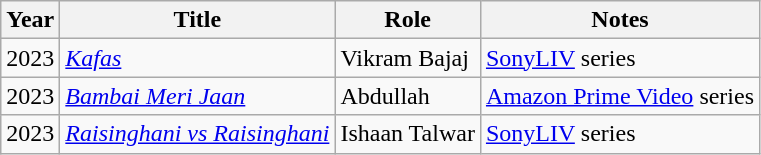<table class="wikitable sortable">
<tr>
<th>Year</th>
<th>Title</th>
<th>Role</th>
<th>Notes</th>
</tr>
<tr>
<td>2023</td>
<td><em><a href='#'>Kafas</a></em></td>
<td>Vikram Bajaj</td>
<td><a href='#'>SonyLIV</a> series</td>
</tr>
<tr>
<td>2023</td>
<td><em><a href='#'>Bambai Meri Jaan</a></em></td>
<td>Abdullah</td>
<td><a href='#'>Amazon Prime Video</a> series</td>
</tr>
<tr>
<td>2023</td>
<td><em><a href='#'>Raisinghani vs Raisinghani</a></em></td>
<td>Ishaan Talwar</td>
<td><a href='#'>SonyLIV</a> series</td>
</tr>
</table>
